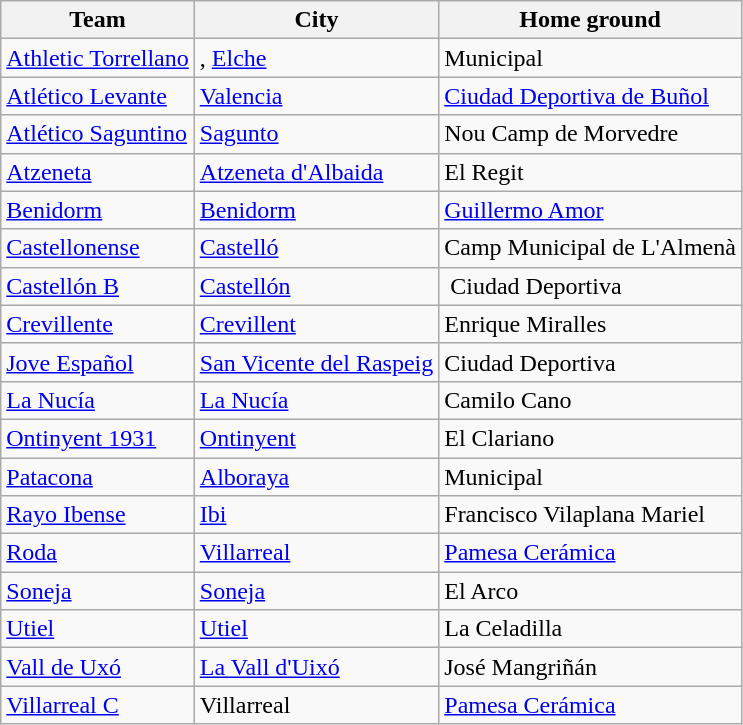<table class="wikitable sortable">
<tr>
<th>Team</th>
<th>City</th>
<th>Home ground</th>
</tr>
<tr>
<td><a href='#'>Athletic Torrellano</a></td>
<td>, <a href='#'>Elche</a></td>
<td>Municipal</td>
</tr>
<tr>
<td><a href='#'>Atlético Levante</a></td>
<td><a href='#'>Valencia</a></td>
<td><a href='#'>Ciudad Deportiva de Buñol</a></td>
</tr>
<tr>
<td><a href='#'>Atlético Saguntino</a></td>
<td><a href='#'>Sagunto</a></td>
<td>Nou Camp de Morvedre</td>
</tr>
<tr>
<td><a href='#'>Atzeneta</a></td>
<td><a href='#'>Atzeneta d'Albaida</a></td>
<td>El Regit</td>
</tr>
<tr>
<td><a href='#'>Benidorm</a></td>
<td><a href='#'>Benidorm</a></td>
<td><a href='#'>Guillermo Amor</a></td>
</tr>
<tr>
<td><a href='#'>Castellonense</a></td>
<td><a href='#'>Castelló</a></td>
<td>Camp Municipal de L'Almenà</td>
</tr>
<tr>
<td><a href='#'>Castellón B</a> </td>
<td><a href='#'>Castellón</a></td>
<td> Ciudad Deportiva</td>
</tr>
<tr>
<td><a href='#'>Crevillente</a></td>
<td><a href='#'>Crevillent</a></td>
<td>Enrique Miralles</td>
</tr>
<tr>
<td><a href='#'>Jove Español</a></td>
<td><a href='#'>San Vicente del Raspeig</a></td>
<td>Ciudad Deportiva</td>
</tr>
<tr>
<td><a href='#'>La Nucía</a></td>
<td><a href='#'>La Nucía</a></td>
<td>Camilo Cano</td>
</tr>
<tr>
<td><a href='#'>Ontinyent 1931</a></td>
<td><a href='#'>Ontinyent</a></td>
<td>El Clariano</td>
</tr>
<tr>
<td><a href='#'>Patacona</a></td>
<td><a href='#'>Alboraya</a></td>
<td>Municipal</td>
</tr>
<tr>
<td><a href='#'>Rayo Ibense</a></td>
<td><a href='#'>Ibi</a></td>
<td>Francisco Vilaplana Mariel</td>
</tr>
<tr>
<td><a href='#'>Roda</a></td>
<td><a href='#'>Villarreal</a></td>
<td><a href='#'>Pamesa Cerámica</a></td>
</tr>
<tr>
<td><a href='#'>Soneja</a></td>
<td><a href='#'>Soneja</a></td>
<td>El Arco</td>
</tr>
<tr>
<td><a href='#'>Utiel</a></td>
<td><a href='#'>Utiel</a></td>
<td>La Celadilla</td>
</tr>
<tr>
<td><a href='#'>Vall de Uxó</a></td>
<td><a href='#'>La Vall d'Uixó</a></td>
<td>José Mangriñán</td>
</tr>
<tr>
<td><a href='#'>Villarreal C</a></td>
<td>Villarreal</td>
<td><a href='#'>Pamesa Cerámica</a></td>
</tr>
</table>
